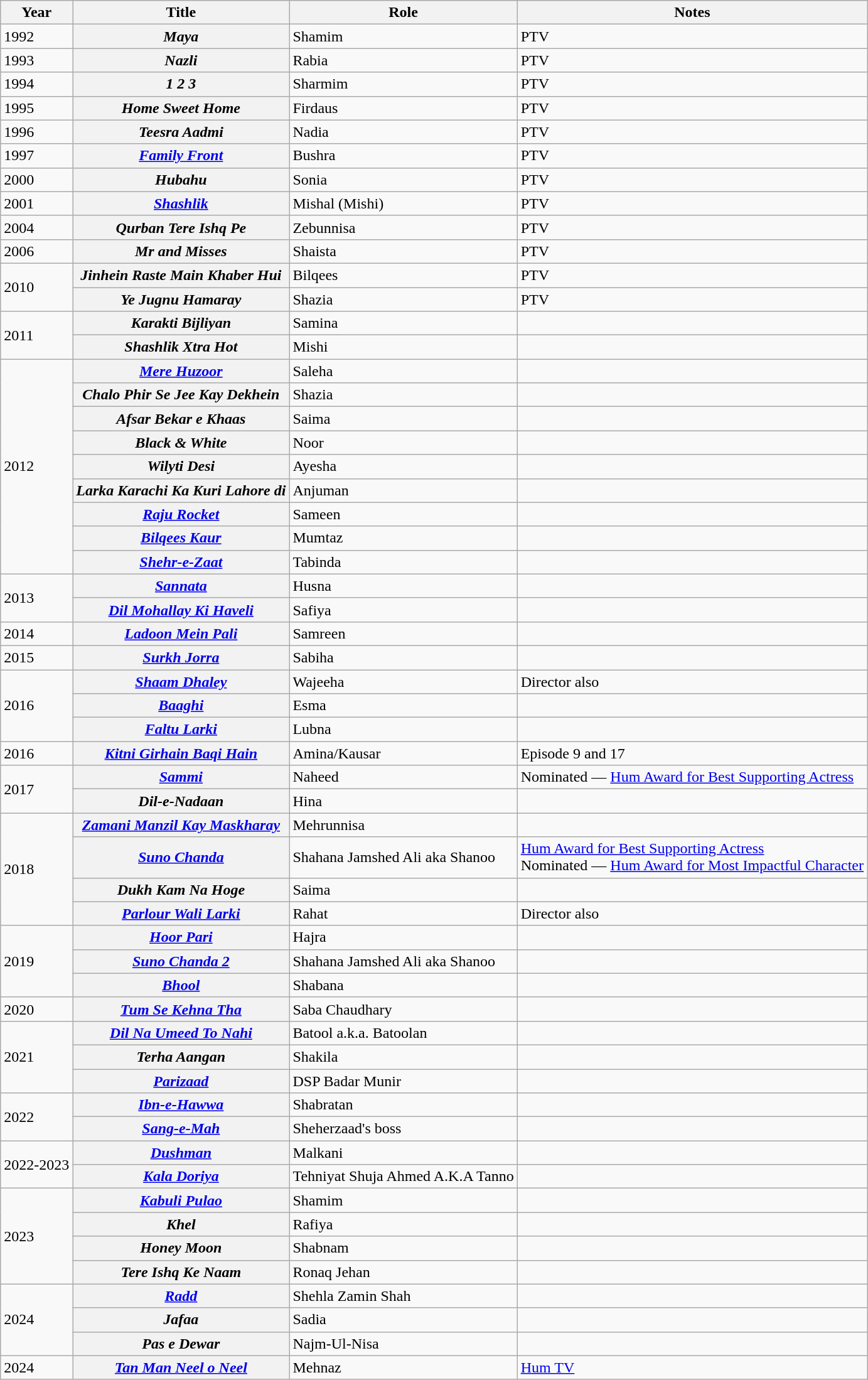<table class="wikitable plainrowheaders">
<tr>
<th>Year</th>
<th>Title</th>
<th>Role</th>
<th>Notes</th>
</tr>
<tr>
<td>1992</td>
<th scope="row"><em>Maya</em></th>
<td>Shamim</td>
<td>PTV</td>
</tr>
<tr>
<td>1993</td>
<th scope="row"><em>Nazli</em></th>
<td>Rabia</td>
<td>PTV</td>
</tr>
<tr>
<td>1994</td>
<th scope="row"><em>1 2 3 </em></th>
<td>Sharmim</td>
<td>PTV</td>
</tr>
<tr>
<td>1995</td>
<th scope="row"><em>Home Sweet Home</em></th>
<td>Firdaus</td>
<td>PTV</td>
</tr>
<tr>
<td>1996</td>
<th scope="row"><em>Teesra Aadmi</em></th>
<td>Nadia</td>
<td>PTV</td>
</tr>
<tr>
<td>1997</td>
<th scope="row"><em><a href='#'>Family Front</a></em></th>
<td>Bushra</td>
<td>PTV</td>
</tr>
<tr>
<td>2000</td>
<th scope="row"><em>Hubahu</em></th>
<td>Sonia</td>
<td>PTV</td>
</tr>
<tr>
<td>2001</td>
<th scope="row"><em><a href='#'>Shashlik</a></em></th>
<td>Mishal (Mishi)</td>
<td>PTV</td>
</tr>
<tr>
<td>2004</td>
<th scope="row"><em>Qurban Tere Ishq Pe</em></th>
<td>Zebunnisa</td>
<td>PTV</td>
</tr>
<tr>
<td>2006</td>
<th scope="row"><em>Mr and Misses</em></th>
<td>Shaista</td>
<td>PTV</td>
</tr>
<tr>
<td rowspan=2>2010</td>
<th scope="row"><em>Jinhein Raste Main Khaber Hui</em></th>
<td>Bilqees</td>
<td>PTV</td>
</tr>
<tr>
<th scope="row"><em>Ye Jugnu Hamaray</em></th>
<td>Shazia</td>
<td>PTV</td>
</tr>
<tr>
<td rowspan=2>2011</td>
<th scope="row"><em>Karakti Bijliyan</em></th>
<td>Samina</td>
<td></td>
</tr>
<tr>
<th scope="row"><em>Shashlik Xtra Hot</em></th>
<td>Mishi</td>
<td></td>
</tr>
<tr>
<td rowspan=9>2012</td>
<th scope="row"><em><a href='#'>Mere Huzoor</a></em></th>
<td>Saleha</td>
<td></td>
</tr>
<tr>
<th scope="row"><em>Chalo Phir Se Jee Kay Dekhein</em></th>
<td>Shazia</td>
<td></td>
</tr>
<tr>
<th scope="row"><em>Afsar Bekar e Khaas</em></th>
<td>Saima</td>
<td></td>
</tr>
<tr>
<th scope="row"><em>Black & White</em></th>
<td>Noor</td>
<td></td>
</tr>
<tr>
<th scope="row"><em>Wilyti Desi</em></th>
<td>Ayesha</td>
<td></td>
</tr>
<tr>
<th scope="row"><em>Larka Karachi Ka Kuri Lahore di</em></th>
<td>Anjuman</td>
<td></td>
</tr>
<tr>
<th scope="row"><em><a href='#'>Raju Rocket</a></em></th>
<td>Sameen</td>
<td></td>
</tr>
<tr>
<th scope="row"><em><a href='#'>Bilqees Kaur</a></em></th>
<td>Mumtaz</td>
<td></td>
</tr>
<tr>
<th scope="row"><em><a href='#'>Shehr-e-Zaat</a></em></th>
<td>Tabinda</td>
<td></td>
</tr>
<tr>
<td rowspan=2>2013</td>
<th scope="row"><em><a href='#'>Sannata</a></em></th>
<td>Husna</td>
<td></td>
</tr>
<tr>
<th scope="row"><em><a href='#'>Dil Mohallay Ki Haveli</a></em></th>
<td>Safiya</td>
<td></td>
</tr>
<tr>
<td>2014</td>
<th scope="row"><em><a href='#'>Ladoon Mein Pali</a></em></th>
<td>Samreen</td>
<td></td>
</tr>
<tr>
<td>2015</td>
<th scope="row"><em><a href='#'>Surkh Jorra</a></em></th>
<td>Sabiha</td>
<td></td>
</tr>
<tr>
<td rowspan=3>2016</td>
<th scope="row"><em><a href='#'>Shaam Dhaley</a></em></th>
<td>Wajeeha</td>
<td>Director also</td>
</tr>
<tr>
<th scope="row"><em><a href='#'>Baaghi</a></em></th>
<td>Esma</td>
<td></td>
</tr>
<tr>
<th scope="row"><em><a href='#'>Faltu Larki</a></em></th>
<td>Lubna</td>
<td></td>
</tr>
<tr>
<td>2016</td>
<th scope="row"><em><a href='#'>Kitni Girhain Baqi Hain</a></em></th>
<td>Amina/Kausar</td>
<td>Episode 9 and 17</td>
</tr>
<tr>
<td rowspan=2>2017</td>
<th scope="row"><em><a href='#'>Sammi</a></em></th>
<td>Naheed</td>
<td>Nominated — <a href='#'>Hum Award for Best Supporting Actress</a></td>
</tr>
<tr>
<th scope="row"><em>Dil-e-Nadaan</em></th>
<td>Hina</td>
<td></td>
</tr>
<tr>
<td rowspan=4>2018</td>
<th scope="row"><em><a href='#'>Zamani Manzil Kay Maskharay</a></em></th>
<td>Mehrunnisa</td>
<td></td>
</tr>
<tr>
<th scope="row"><em><a href='#'>Suno Chanda</a></em></th>
<td>Shahana Jamshed Ali aka Shanoo</td>
<td><a href='#'>Hum Award for Best Supporting Actress</a><br>Nominated — <a href='#'>Hum Award for Most Impactful Character</a></td>
</tr>
<tr>
<th scope="row"><em>Dukh Kam Na Hoge</em></th>
<td>Saima</td>
<td></td>
</tr>
<tr>
<th scope="row"><em><a href='#'>Parlour Wali Larki</a></em></th>
<td>Rahat</td>
<td>Director also</td>
</tr>
<tr>
<td rowspan= 3>2019</td>
<th scope="row"><em><a href='#'>Hoor Pari</a></em></th>
<td>Hajra</td>
<td></td>
</tr>
<tr>
<th scope="row"><em><a href='#'>Suno Chanda 2</a></em></th>
<td>Shahana Jamshed Ali aka Shanoo</td>
<td></td>
</tr>
<tr>
<th scope="row"><em><a href='#'>Bhool</a></em></th>
<td>Shabana</td>
<td></td>
</tr>
<tr>
<td>2020</td>
<th scope="row"><em><a href='#'>Tum Se Kehna Tha</a></em></th>
<td>Saba Chaudhary</td>
<td></td>
</tr>
<tr>
<td rowspan=3>2021</td>
<th scope="row"><em><a href='#'>Dil Na Umeed To Nahi</a></em></th>
<td>Batool a.k.a. Batoolan</td>
<td></td>
</tr>
<tr>
<th scope="row"><em>Terha Aangan</em></th>
<td>Shakila</td>
<td></td>
</tr>
<tr>
<th scope="row"><em><a href='#'>Parizaad</a></em></th>
<td>DSP Badar Munir</td>
<td></td>
</tr>
<tr>
<td rowspan=2>2022</td>
<th scope="row"><em><a href='#'>Ibn-e-Hawwa</a></em></th>
<td>Shabratan</td>
<td></td>
</tr>
<tr>
<th scope="row"><em><a href='#'>Sang-e-Mah</a></em></th>
<td>Sheherzaad's boss</td>
<td></td>
</tr>
<tr>
<td rowspan=2>2022-2023</td>
<th scope="row"><em><a href='#'>Dushman</a></em></th>
<td>Malkani</td>
<td></td>
</tr>
<tr>
<th scope="row"><em><a href='#'>Kala Doriya</a></em></th>
<td>Tehniyat Shuja Ahmed A.K.A Tanno</td>
<td></td>
</tr>
<tr>
<td rowspan=4>2023</td>
<th scope="row"><em><a href='#'>Kabuli Pulao</a></em></th>
<td>Shamim</td>
<td></td>
</tr>
<tr>
<th scope="row"><em>Khel</em></th>
<td>Rafiya</td>
<td></td>
</tr>
<tr>
<th scope="row"><em>Honey Moon</em></th>
<td>Shabnam</td>
<td></td>
</tr>
<tr>
<th scope="row"><em>Tere Ishq Ke Naam</em></th>
<td>Ronaq Jehan</td>
<td></td>
</tr>
<tr>
<td rowspan="3">2024</td>
<th scope="row"><em><a href='#'>Radd</a></em></th>
<td>Shehla Zamin Shah</td>
<td></td>
</tr>
<tr>
<th scope="row"><em>Jafaa</em></th>
<td>Sadia</td>
<td></td>
</tr>
<tr>
<th scope="row"><em>Pas e Dewar </em></th>
<td>Najm-Ul-Nisa</td>
<td></td>
</tr>
<tr>
<td>2024</td>
<th scope="row"><em><a href='#'>Tan Man Neel o Neel</a></em></th>
<td>Mehnaz</td>
<td><a href='#'>Hum TV</a></td>
</tr>
</table>
